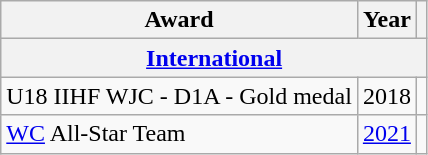<table class="wikitable">
<tr>
<th>Award</th>
<th>Year</th>
<th></th>
</tr>
<tr>
<th colspan="3"><a href='#'>International</a></th>
</tr>
<tr>
<td>U18 IIHF WJC - D1A - Gold medal</td>
<td>2018</td>
<td></td>
</tr>
<tr>
<td><a href='#'>WC</a> All-Star Team</td>
<td><a href='#'>2021</a></td>
<td></td>
</tr>
</table>
